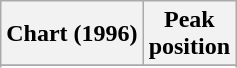<table class="wikitable sortable">
<tr>
<th>Chart (1996)</th>
<th>Peak<br>position</th>
</tr>
<tr>
</tr>
<tr>
</tr>
</table>
